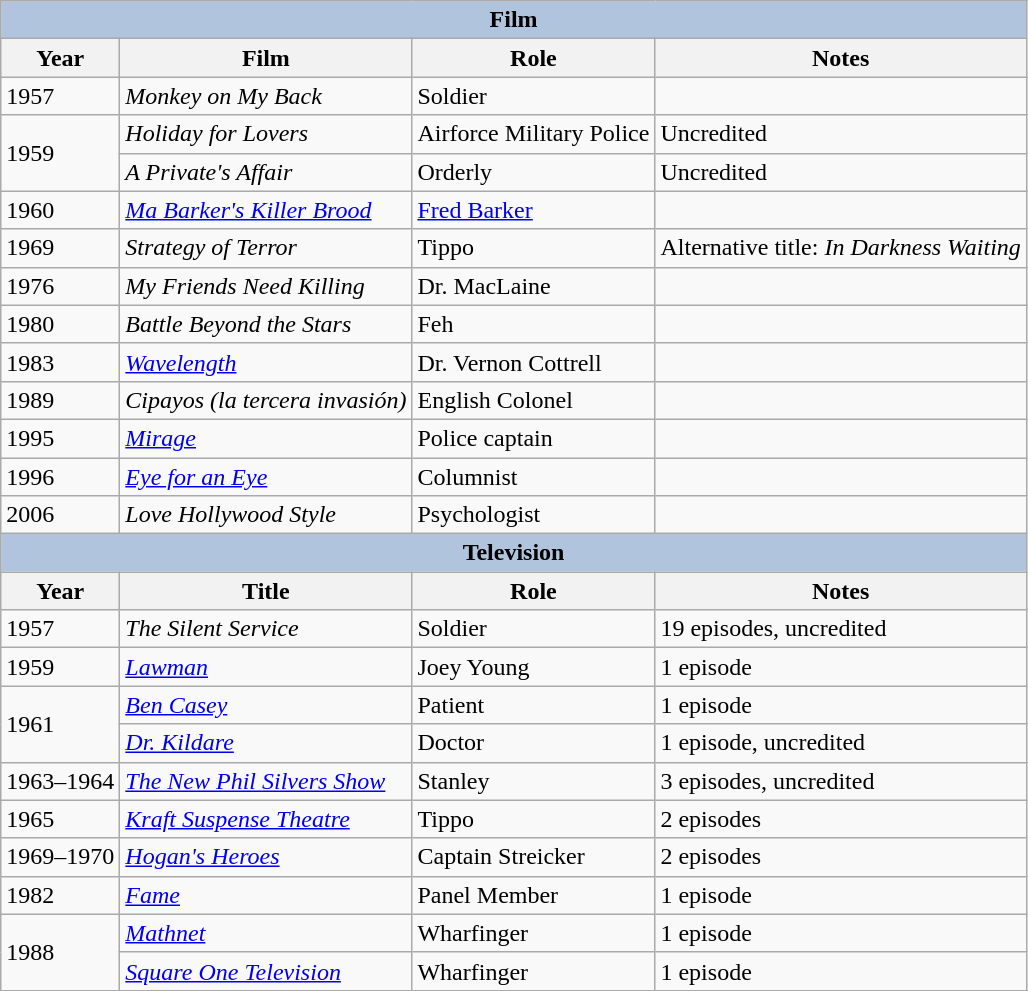<table class="wikitable" style="font-size: 100%;">
<tr>
<th colspan="4" style="background: LightSteelBlue;">Film</th>
</tr>
<tr>
<th>Year</th>
<th>Film</th>
<th>Role</th>
<th>Notes</th>
</tr>
<tr>
<td>1957</td>
<td><em>Monkey on My Back</em></td>
<td>Soldier</td>
<td></td>
</tr>
<tr>
<td rowspan=2>1959</td>
<td><em>Holiday for Lovers</em></td>
<td>Airforce Military Police</td>
<td>Uncredited</td>
</tr>
<tr>
<td><em>A Private's Affair</em></td>
<td>Orderly</td>
<td>Uncredited</td>
</tr>
<tr>
<td>1960</td>
<td><em><a href='#'>Ma Barker's Killer Brood</a></em></td>
<td><a href='#'>Fred Barker</a></td>
<td></td>
</tr>
<tr>
<td>1969</td>
<td><em>Strategy of Terror</em></td>
<td>Tippo</td>
<td>Alternative title: <em>In Darkness Waiting</em></td>
</tr>
<tr>
<td>1976</td>
<td><em>My Friends Need Killing</em></td>
<td>Dr. MacLaine</td>
<td></td>
</tr>
<tr>
<td>1980</td>
<td><em>Battle Beyond the Stars</em></td>
<td>Feh</td>
<td></td>
</tr>
<tr>
<td>1983</td>
<td><em><a href='#'>Wavelength</a></em></td>
<td>Dr. Vernon Cottrell</td>
<td></td>
</tr>
<tr>
<td>1989</td>
<td><em>Cipayos (la tercera invasión)</em></td>
<td>English Colonel</td>
<td></td>
</tr>
<tr>
<td>1995</td>
<td><em><a href='#'>Mirage</a></em></td>
<td>Police captain</td>
<td></td>
</tr>
<tr>
<td>1996</td>
<td><em><a href='#'>Eye for an Eye</a></em></td>
<td>Columnist</td>
<td></td>
</tr>
<tr>
<td>2006</td>
<td><em>Love Hollywood Style</em></td>
<td>Psychologist</td>
<td></td>
</tr>
<tr>
<th colspan="4" style="background: LightSteelBlue;">Television</th>
</tr>
<tr>
<th>Year</th>
<th>Title</th>
<th>Role</th>
<th>Notes</th>
</tr>
<tr>
<td>1957</td>
<td><em>The Silent Service</em></td>
<td>Soldier</td>
<td>19 episodes, uncredited</td>
</tr>
<tr>
<td>1959</td>
<td><em><a href='#'>Lawman</a></em></td>
<td>Joey Young</td>
<td>1 episode</td>
</tr>
<tr>
<td rowspan=2>1961</td>
<td><em><a href='#'>Ben Casey</a></em></td>
<td>Patient</td>
<td>1 episode</td>
</tr>
<tr>
<td><em><a href='#'>Dr. Kildare</a></em></td>
<td>Doctor</td>
<td>1 episode, uncredited</td>
</tr>
<tr>
<td>1963–1964</td>
<td><em><a href='#'>The New Phil Silvers Show</a></em></td>
<td>Stanley</td>
<td>3 episodes, uncredited</td>
</tr>
<tr>
<td>1965</td>
<td><em><a href='#'>Kraft Suspense Theatre</a></em></td>
<td>Tippo</td>
<td>2 episodes</td>
</tr>
<tr>
<td>1969–1970</td>
<td><em><a href='#'>Hogan's Heroes</a></em></td>
<td>Captain Streicker</td>
<td>2 episodes</td>
</tr>
<tr>
<td>1982</td>
<td><em><a href='#'>Fame</a></em></td>
<td>Panel Member</td>
<td>1 episode</td>
</tr>
<tr>
<td rowspan=2>1988</td>
<td><em><a href='#'>Mathnet</a></em></td>
<td>Wharfinger</td>
<td>1 episode</td>
</tr>
<tr>
<td><em><a href='#'>Square One Television</a></em></td>
<td>Wharfinger</td>
<td>1 episode</td>
</tr>
</table>
